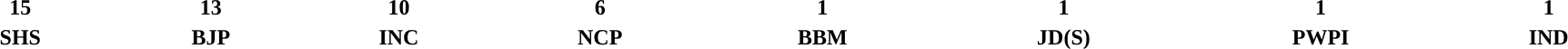<table style="width:100%; text-align:center;">
<tr>
<td style="background:"><strong>15</strong></td>
<td style="background:"><strong>13</strong></td>
<td style="background:"><strong>10</strong></td>
<td style="background:"><strong>6</strong></td>
<td style="background:"><strong>1</strong></td>
<td style="background:"><strong>1</strong></td>
<td style="background:"><strong>1</strong></td>
<td style="background:"><strong>1</strong></td>
</tr>
<tr>
<td><span><strong>SHS</strong></span></td>
<td><span><strong>BJP</strong></span></td>
<td><span><strong>INC</strong></span></td>
<td><span><strong>NCP</strong></span></td>
<td><span><strong>BBM</strong></span></td>
<td><span><strong>JD(S)</strong></span></td>
<td><span><strong>PWPI</strong></span></td>
<td><span><strong>IND</strong></span></td>
</tr>
</table>
